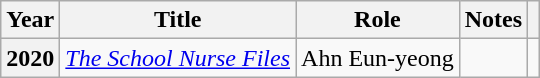<table class="wikitable plainrowheaders sortable">
<tr>
<th scope="col">Year</th>
<th scope="col">Title</th>
<th scope="col">Role</th>
<th scope="col" class="unsortable">Notes</th>
<th scope="col" class="unsortable"></th>
</tr>
<tr>
<th scope="row">2020</th>
<td><em><a href='#'>The School Nurse Files</a></em></td>
<td>Ahn Eun-yeong</td>
<td></td>
<td style="text-align:center"></td>
</tr>
</table>
